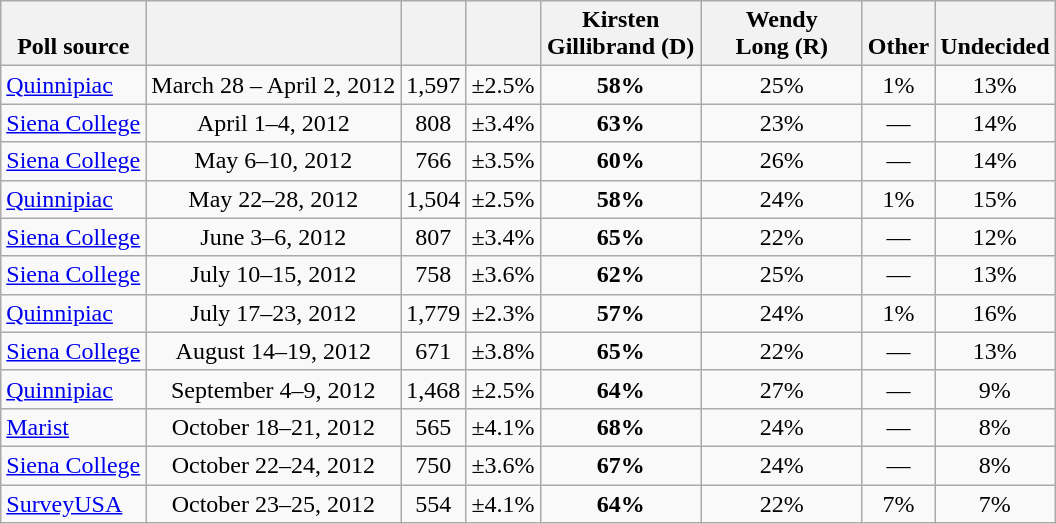<table class="wikitable" style="text-align:center">
<tr valign= bottom>
<th>Poll source</th>
<th></th>
<th></th>
<th></th>
<th style="width:100px;">Kirsten<br>Gillibrand (D)</th>
<th style="width:100px;">Wendy<br>Long (R)</th>
<th>Other</th>
<th>Undecided</th>
</tr>
<tr>
<td align=left><a href='#'>Quinnipiac</a></td>
<td>March 28 – April 2, 2012</td>
<td>1,597</td>
<td>±2.5%</td>
<td><strong>58%</strong></td>
<td>25%</td>
<td>1%</td>
<td>13%</td>
</tr>
<tr>
<td align=left><a href='#'>Siena College</a></td>
<td>April 1–4, 2012</td>
<td>808</td>
<td>±3.4%</td>
<td><strong>63%</strong></td>
<td>23%</td>
<td>—</td>
<td>14%</td>
</tr>
<tr>
<td align=left><a href='#'>Siena College</a></td>
<td>May 6–10, 2012</td>
<td>766</td>
<td>±3.5%</td>
<td><strong>60%</strong></td>
<td>26%</td>
<td>—</td>
<td>14%</td>
</tr>
<tr>
<td align=left><a href='#'>Quinnipiac</a></td>
<td>May 22–28, 2012</td>
<td>1,504</td>
<td>±2.5%</td>
<td><strong>58%</strong></td>
<td>24%</td>
<td>1%</td>
<td>15%</td>
</tr>
<tr>
<td align=left><a href='#'>Siena College</a></td>
<td>June 3–6, 2012</td>
<td>807</td>
<td>±3.4%</td>
<td><strong>65%</strong></td>
<td>22%</td>
<td>—</td>
<td>12%</td>
</tr>
<tr>
<td align=left><a href='#'>Siena College</a></td>
<td>July 10–15, 2012</td>
<td>758</td>
<td>±3.6%</td>
<td><strong>62%</strong></td>
<td>25%</td>
<td>—</td>
<td>13%</td>
</tr>
<tr>
<td align=left><a href='#'>Quinnipiac</a></td>
<td>July 17–23, 2012</td>
<td>1,779</td>
<td>±2.3%</td>
<td><strong>57%</strong></td>
<td>24%</td>
<td>1%</td>
<td>16%</td>
</tr>
<tr>
<td align=left><a href='#'>Siena College</a></td>
<td>August 14–19, 2012</td>
<td>671</td>
<td>±3.8%</td>
<td><strong>65%</strong></td>
<td>22%</td>
<td>—</td>
<td>13%</td>
</tr>
<tr>
<td align=left><a href='#'>Quinnipiac</a></td>
<td>September 4–9, 2012</td>
<td>1,468</td>
<td>±2.5%</td>
<td><strong>64%</strong></td>
<td>27%</td>
<td>—</td>
<td>9%</td>
</tr>
<tr>
<td align=left><a href='#'>Marist</a></td>
<td>October 18–21, 2012</td>
<td>565</td>
<td>±4.1%</td>
<td><strong>68%</strong></td>
<td>24%</td>
<td>—</td>
<td>8%</td>
</tr>
<tr>
<td align=left><a href='#'>Siena College</a></td>
<td>October 22–24, 2012</td>
<td>750</td>
<td>±3.6%</td>
<td><strong>67%</strong></td>
<td>24%</td>
<td>—</td>
<td>8%</td>
</tr>
<tr>
<td align=left><a href='#'>SurveyUSA</a></td>
<td>October 23–25, 2012</td>
<td>554</td>
<td>±4.1%</td>
<td><strong>64%</strong></td>
<td>22%</td>
<td>7%</td>
<td>7%</td>
</tr>
</table>
